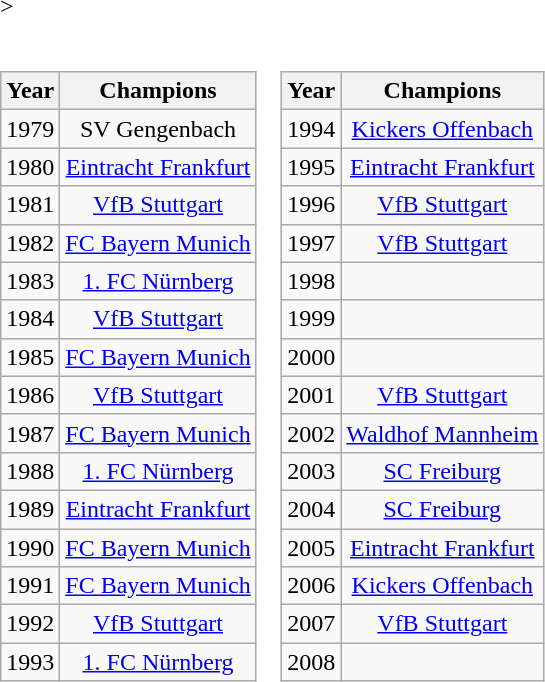<table border=0 cellpadding=0 cellspacing=0>>
<tr>
<td><br><table class="wikitable">
<tr>
<th>Year</th>
<th>Champions</th>
</tr>
<tr align="center">
<td>1979</td>
<td>SV Gengenbach</td>
</tr>
<tr align="center">
<td>1980</td>
<td><a href='#'>Eintracht Frankfurt</a></td>
</tr>
<tr align="center">
<td>1981</td>
<td><a href='#'>VfB Stuttgart</a></td>
</tr>
<tr align="center">
<td>1982</td>
<td><a href='#'>FC Bayern Munich</a></td>
</tr>
<tr align="center">
<td>1983</td>
<td><a href='#'>1. FC Nürnberg</a></td>
</tr>
<tr align="center">
<td>1984</td>
<td><a href='#'>VfB Stuttgart</a></td>
</tr>
<tr align="center">
<td>1985</td>
<td><a href='#'>FC Bayern Munich</a></td>
</tr>
<tr align="center">
<td>1986</td>
<td><a href='#'>VfB Stuttgart</a></td>
</tr>
<tr align="center">
<td>1987</td>
<td><a href='#'>FC Bayern Munich</a></td>
</tr>
<tr align="center">
<td>1988</td>
<td><a href='#'>1. FC Nürnberg</a></td>
</tr>
<tr align="center">
<td>1989</td>
<td><a href='#'>Eintracht Frankfurt</a></td>
</tr>
<tr align="center">
<td>1990</td>
<td><a href='#'>FC Bayern Munich</a></td>
</tr>
<tr align="center">
<td>1991</td>
<td><a href='#'>FC Bayern Munich</a></td>
</tr>
<tr align="center">
<td>1992</td>
<td><a href='#'>VfB Stuttgart</a></td>
</tr>
<tr align="center">
<td>1993</td>
<td><a href='#'>1. FC Nürnberg</a></td>
</tr>
</table>
</td>
<td><br><table class="wikitable">
<tr>
<th>Year</th>
<th>Champions</th>
</tr>
<tr align="center">
<td>1994</td>
<td><a href='#'>Kickers Offenbach</a></td>
</tr>
<tr align="center">
<td>1995</td>
<td><a href='#'>Eintracht Frankfurt</a></td>
</tr>
<tr align="center">
<td>1996</td>
<td><a href='#'>VfB Stuttgart</a></td>
</tr>
<tr align="center">
<td>1997</td>
<td><a href='#'>VfB Stuttgart</a></td>
</tr>
<tr align="center">
<td>1998</td>
<td></td>
</tr>
<tr align="center">
<td>1999</td>
<td></td>
</tr>
<tr align="center">
<td>2000</td>
<td></td>
</tr>
<tr align="center">
<td>2001</td>
<td><a href='#'>VfB Stuttgart</a></td>
</tr>
<tr align="center">
<td>2002</td>
<td><a href='#'>Waldhof Mannheim</a></td>
</tr>
<tr align="center">
<td>2003</td>
<td><a href='#'>SC Freiburg</a></td>
</tr>
<tr align="center">
<td>2004</td>
<td><a href='#'>SC Freiburg</a></td>
</tr>
<tr align="center">
<td>2005</td>
<td><a href='#'>Eintracht Frankfurt</a></td>
</tr>
<tr align="center">
<td>2006</td>
<td><a href='#'>Kickers Offenbach</a></td>
</tr>
<tr align="center">
<td>2007</td>
<td><a href='#'>VfB Stuttgart</a></td>
</tr>
<tr align="center">
<td>2008</td>
<td></td>
</tr>
</table>
</td>
</tr>
</table>
